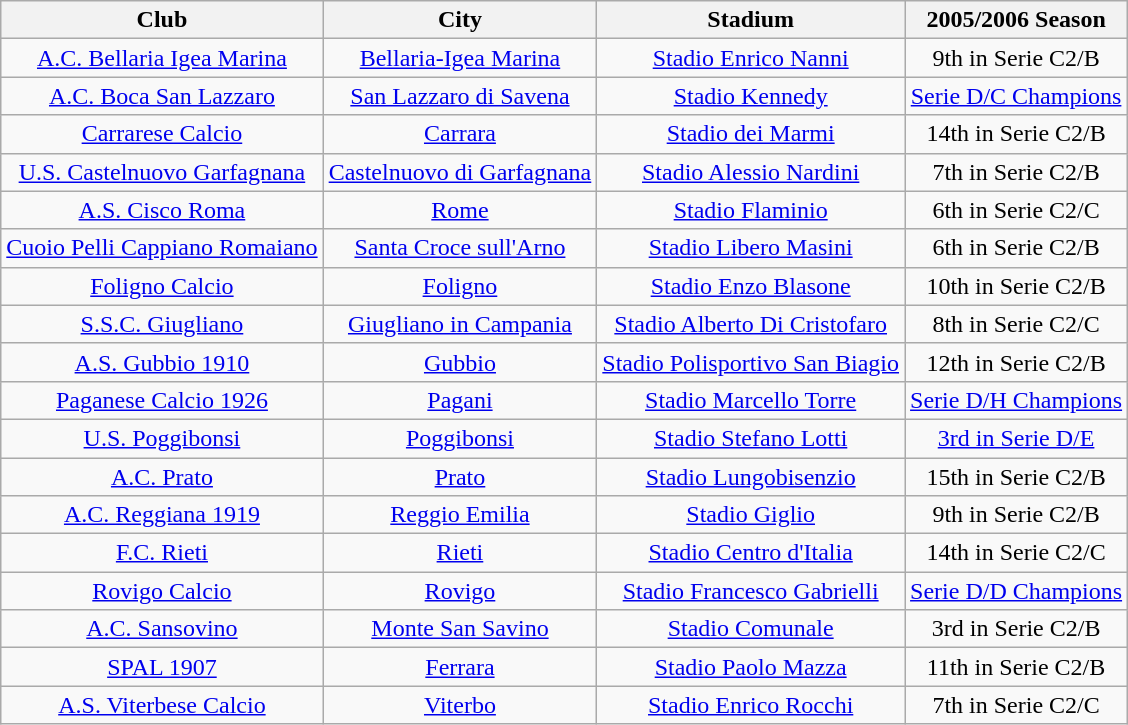<table class="wikitable" style="text-align: center;">
<tr>
<th>Club</th>
<th>City</th>
<th>Stadium</th>
<th>2005/2006 Season</th>
</tr>
<tr>
<td><a href='#'>A.C. Bellaria Igea Marina</a></td>
<td><a href='#'>Bellaria-Igea Marina</a></td>
<td><a href='#'>Stadio Enrico Nanni</a></td>
<td>9th in Serie C2/B</td>
</tr>
<tr>
<td><a href='#'>A.C. Boca San Lazzaro</a></td>
<td><a href='#'>San Lazzaro di Savena</a></td>
<td><a href='#'>Stadio Kennedy</a></td>
<td><a href='#'>Serie D/C Champions</a></td>
</tr>
<tr>
<td><a href='#'>Carrarese Calcio</a></td>
<td><a href='#'>Carrara</a></td>
<td><a href='#'>Stadio dei Marmi</a></td>
<td>14th in Serie C2/B</td>
</tr>
<tr>
<td><a href='#'>U.S. Castelnuovo Garfagnana</a></td>
<td><a href='#'>Castelnuovo di Garfagnana</a></td>
<td><a href='#'>Stadio Alessio Nardini</a></td>
<td>7th in Serie C2/B</td>
</tr>
<tr>
<td><a href='#'>A.S. Cisco Roma</a></td>
<td><a href='#'>Rome</a></td>
<td><a href='#'>Stadio Flaminio</a></td>
<td>6th in Serie C2/C</td>
</tr>
<tr>
<td><a href='#'>Cuoio Pelli Cappiano Romaiano</a></td>
<td><a href='#'>Santa Croce sull'Arno</a></td>
<td><a href='#'>Stadio Libero Masini</a></td>
<td>6th in Serie C2/B</td>
</tr>
<tr>
<td><a href='#'>Foligno Calcio</a></td>
<td><a href='#'>Foligno</a></td>
<td><a href='#'>Stadio Enzo Blasone</a></td>
<td>10th in Serie C2/B</td>
</tr>
<tr>
<td><a href='#'>S.S.C. Giugliano</a></td>
<td><a href='#'>Giugliano in Campania</a></td>
<td><a href='#'>Stadio Alberto Di Cristofaro</a></td>
<td>8th in Serie C2/C</td>
</tr>
<tr>
<td><a href='#'>A.S. Gubbio 1910</a></td>
<td><a href='#'>Gubbio</a></td>
<td><a href='#'>Stadio Polisportivo San Biagio</a></td>
<td>12th in Serie C2/B</td>
</tr>
<tr>
<td><a href='#'>Paganese Calcio 1926</a></td>
<td><a href='#'>Pagani</a></td>
<td><a href='#'>Stadio Marcello Torre</a></td>
<td><a href='#'>Serie D/H Champions</a></td>
</tr>
<tr>
<td><a href='#'>U.S. Poggibonsi</a></td>
<td><a href='#'>Poggibonsi</a></td>
<td><a href='#'>Stadio Stefano Lotti</a></td>
<td><a href='#'>3rd in Serie D/E</a></td>
</tr>
<tr>
<td><a href='#'>A.C. Prato</a></td>
<td><a href='#'>Prato</a></td>
<td><a href='#'>Stadio Lungobisenzio</a></td>
<td>15th in Serie C2/B</td>
</tr>
<tr>
<td><a href='#'>A.C. Reggiana 1919</a></td>
<td><a href='#'>Reggio Emilia</a></td>
<td><a href='#'>Stadio Giglio</a></td>
<td>9th in Serie C2/B</td>
</tr>
<tr>
<td><a href='#'>F.C. Rieti</a></td>
<td><a href='#'>Rieti</a></td>
<td><a href='#'>Stadio Centro d'Italia</a></td>
<td>14th in Serie C2/C</td>
</tr>
<tr>
<td><a href='#'>Rovigo Calcio</a></td>
<td><a href='#'>Rovigo</a></td>
<td><a href='#'>Stadio Francesco Gabrielli</a></td>
<td><a href='#'>Serie D/D Champions</a></td>
</tr>
<tr>
<td><a href='#'>A.C. Sansovino</a></td>
<td><a href='#'>Monte San Savino</a></td>
<td><a href='#'>Stadio Comunale</a></td>
<td>3rd in Serie C2/B</td>
</tr>
<tr>
<td><a href='#'>SPAL 1907</a></td>
<td><a href='#'>Ferrara</a></td>
<td><a href='#'>Stadio Paolo Mazza</a></td>
<td>11th in Serie C2/B</td>
</tr>
<tr>
<td><a href='#'>A.S. Viterbese Calcio</a></td>
<td><a href='#'>Viterbo</a></td>
<td><a href='#'>Stadio Enrico Rocchi</a></td>
<td>7th in Serie C2/C</td>
</tr>
</table>
